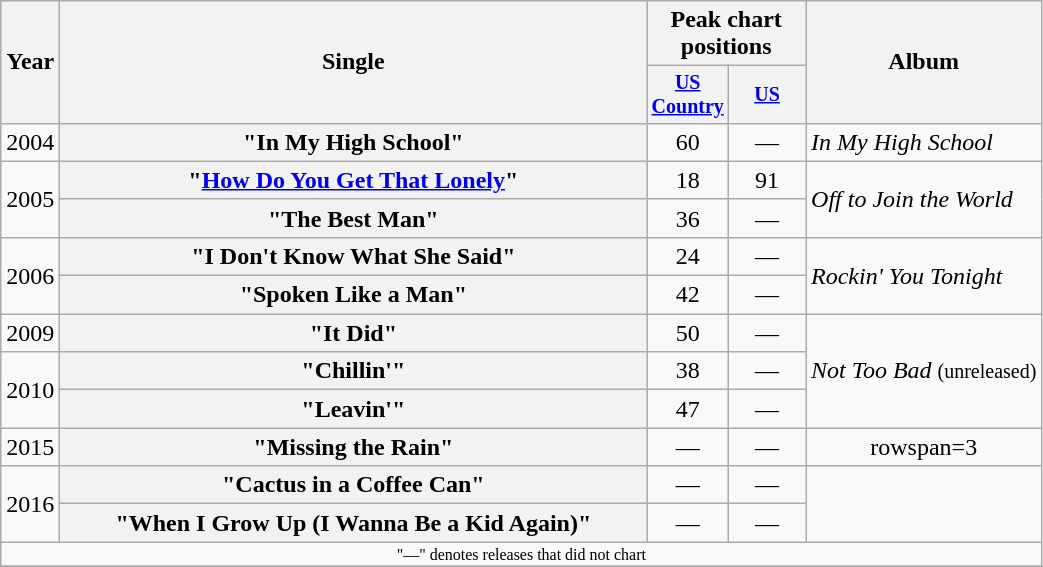<table class="wikitable plainrowheaders" style="text-align:center;">
<tr>
<th rowspan="2">Year</th>
<th rowspan="2" style="width:24em;">Single</th>
<th colspan="2">Peak chart<br>positions</th>
<th rowspan="2">Album</th>
</tr>
<tr style="font-size:smaller;">
<th width="45"><a href='#'>US Country</a></th>
<th width="45"><a href='#'>US</a></th>
</tr>
<tr>
<td>2004</td>
<th scope="row">"In My High School"</th>
<td>60</td>
<td>—</td>
<td align="left"><em>In My High School</em></td>
</tr>
<tr>
<td rowspan="2">2005</td>
<th scope="row">"<a href='#'>How Do You Get That Lonely</a>"</th>
<td>18</td>
<td>91</td>
<td align="left" rowspan="2"><em>Off to Join the World</em></td>
</tr>
<tr>
<th scope="row">"The Best Man"</th>
<td>36</td>
<td>—</td>
</tr>
<tr>
<td rowspan="2">2006</td>
<th scope="row">"I Don't Know What She Said"</th>
<td>24</td>
<td>—</td>
<td align="left" rowspan="2"><em> Rockin' You Tonight</em></td>
</tr>
<tr>
<th scope="row">"Spoken Like a Man"</th>
<td>42</td>
<td>—</td>
</tr>
<tr>
<td>2009</td>
<th scope="row">"It Did"</th>
<td>50</td>
<td>—</td>
<td align="left" rowspan="3"><em>Not Too Bad</em> <small>(unreleased)</small></td>
</tr>
<tr>
<td rowspan="2">2010</td>
<th scope="row">"Chillin'"</th>
<td>38</td>
<td>—</td>
</tr>
<tr>
<th scope="row">"Leavin'"</th>
<td>47</td>
<td>—</td>
</tr>
<tr>
<td>2015</td>
<th scope="row">"Missing the Rain"</th>
<td>—</td>
<td>—</td>
<td>rowspan=3</td>
</tr>
<tr>
<td rowspan=2>2016</td>
<th scope="row">"Cactus in a Coffee Can" </th>
<td>—</td>
<td>—</td>
</tr>
<tr>
<th scope="row">"When I Grow Up (I Wanna Be a Kid Again)"</th>
<td>—</td>
<td>—</td>
</tr>
<tr>
<td colspan="5" style="font-size:8pt">"—" denotes releases that did not chart</td>
</tr>
<tr>
</tr>
</table>
